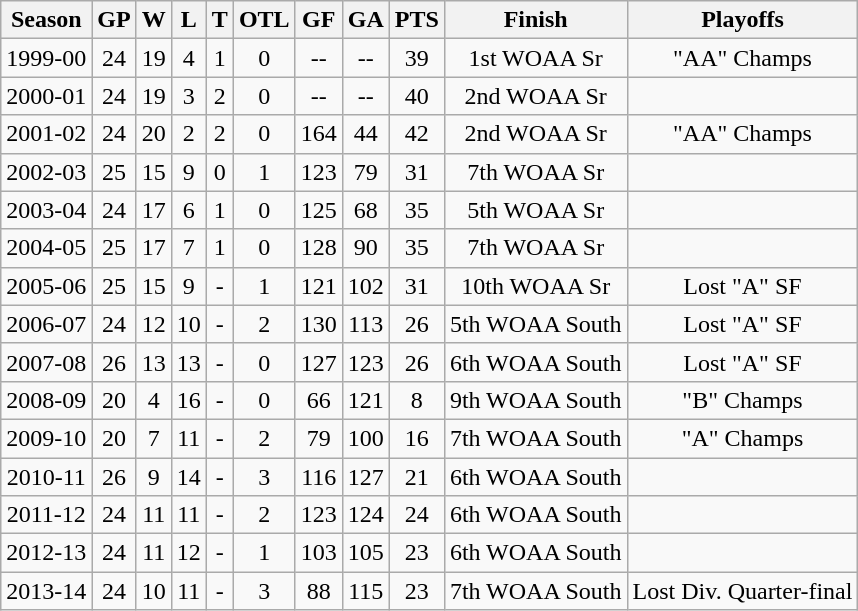<table class="wikitable">
<tr>
<th>Season</th>
<th>GP</th>
<th>W</th>
<th>L</th>
<th>T</th>
<th>OTL</th>
<th>GF</th>
<th>GA</th>
<th>PTS</th>
<th>Finish</th>
<th>Playoffs</th>
</tr>
<tr align="center">
<td>1999-00</td>
<td>24</td>
<td>19</td>
<td>4</td>
<td>1</td>
<td>0</td>
<td>--</td>
<td>--</td>
<td>39</td>
<td>1st WOAA Sr</td>
<td>"AA" Champs</td>
</tr>
<tr align="center">
<td>2000-01</td>
<td>24</td>
<td>19</td>
<td>3</td>
<td>2</td>
<td>0</td>
<td>--</td>
<td>--</td>
<td>40</td>
<td>2nd WOAA Sr</td>
<td></td>
</tr>
<tr align="center">
<td>2001-02</td>
<td>24</td>
<td>20</td>
<td>2</td>
<td>2</td>
<td>0</td>
<td>164</td>
<td>44</td>
<td>42</td>
<td>2nd WOAA Sr</td>
<td>"AA" Champs</td>
</tr>
<tr align="center">
<td>2002-03</td>
<td>25</td>
<td>15</td>
<td>9</td>
<td>0</td>
<td>1</td>
<td>123</td>
<td>79</td>
<td>31</td>
<td>7th WOAA Sr</td>
<td></td>
</tr>
<tr align="center">
<td>2003-04</td>
<td>24</td>
<td>17</td>
<td>6</td>
<td>1</td>
<td>0</td>
<td>125</td>
<td>68</td>
<td>35</td>
<td>5th WOAA Sr</td>
<td></td>
</tr>
<tr align="center">
<td>2004-05</td>
<td>25</td>
<td>17</td>
<td>7</td>
<td>1</td>
<td>0</td>
<td>128</td>
<td>90</td>
<td>35</td>
<td>7th WOAA Sr</td>
<td></td>
</tr>
<tr align="center">
<td>2005-06</td>
<td>25</td>
<td>15</td>
<td>9</td>
<td>-</td>
<td>1</td>
<td>121</td>
<td>102</td>
<td>31</td>
<td>10th WOAA Sr</td>
<td>Lost "A" SF</td>
</tr>
<tr align="center">
<td>2006-07</td>
<td>24</td>
<td>12</td>
<td>10</td>
<td>-</td>
<td>2</td>
<td>130</td>
<td>113</td>
<td>26</td>
<td>5th WOAA South</td>
<td>Lost "A" SF</td>
</tr>
<tr align="center">
<td>2007-08</td>
<td>26</td>
<td>13</td>
<td>13</td>
<td>-</td>
<td>0</td>
<td>127</td>
<td>123</td>
<td>26</td>
<td>6th WOAA South</td>
<td>Lost "A" SF</td>
</tr>
<tr align="center">
<td>2008-09</td>
<td>20</td>
<td>4</td>
<td>16</td>
<td>-</td>
<td>0</td>
<td>66</td>
<td>121</td>
<td>8</td>
<td>9th WOAA South</td>
<td>"B" Champs</td>
</tr>
<tr align="center">
<td>2009-10</td>
<td>20</td>
<td>7</td>
<td>11</td>
<td>-</td>
<td>2</td>
<td>79</td>
<td>100</td>
<td>16</td>
<td>7th WOAA South</td>
<td>"A" Champs</td>
</tr>
<tr align="center">
<td>2010-11</td>
<td>26</td>
<td>9</td>
<td>14</td>
<td>-</td>
<td>3</td>
<td>116</td>
<td>127</td>
<td>21</td>
<td>6th WOAA South</td>
<td></td>
</tr>
<tr align="center">
<td>2011-12</td>
<td>24</td>
<td>11</td>
<td>11</td>
<td>-</td>
<td>2</td>
<td>123</td>
<td>124</td>
<td>24</td>
<td>6th WOAA South</td>
<td></td>
</tr>
<tr align="center">
<td>2012-13</td>
<td>24</td>
<td>11</td>
<td>12</td>
<td>-</td>
<td>1</td>
<td>103</td>
<td>105</td>
<td>23</td>
<td>6th WOAA South</td>
<td></td>
</tr>
<tr align="center">
<td>2013-14</td>
<td>24</td>
<td>10</td>
<td>11</td>
<td>-</td>
<td>3</td>
<td>88</td>
<td>115</td>
<td>23</td>
<td>7th WOAA South</td>
<td>Lost Div. Quarter-final</td>
</tr>
</table>
